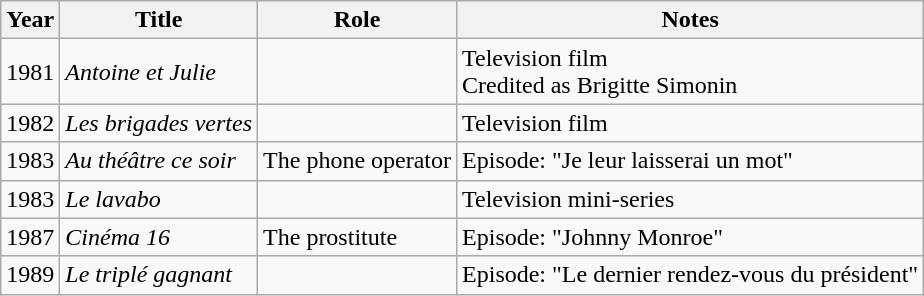<table class="wikitable sortable mw-collapsible">
<tr>
<th scope="col">Year</th>
<th scope="col">Title</th>
<th scope="col">Role</th>
<th scope="col">Notes</th>
</tr>
<tr>
<td>1981</td>
<td><em>Antoine et Julie</em></td>
<td></td>
<td>Television film <br> Credited as Brigitte Simonin</td>
</tr>
<tr>
<td>1982</td>
<td><em>Les brigades vertes</em></td>
<td></td>
<td>Television film</td>
</tr>
<tr>
<td>1983</td>
<td><em>Au théâtre ce soir</em></td>
<td>The phone operator</td>
<td>Episode: "Je leur laisserai un mot"</td>
</tr>
<tr>
<td>1983</td>
<td><em>Le lavabo</em></td>
<td></td>
<td>Television mini-series</td>
</tr>
<tr>
<td>1987</td>
<td><em>Cinéma 16</em></td>
<td>The prostitute</td>
<td>Episode: "Johnny Monroe"</td>
</tr>
<tr>
<td>1989</td>
<td><em>Le triplé gagnant</em></td>
<td></td>
<td>Episode: "Le dernier rendez-vous du président"</td>
</tr>
</table>
